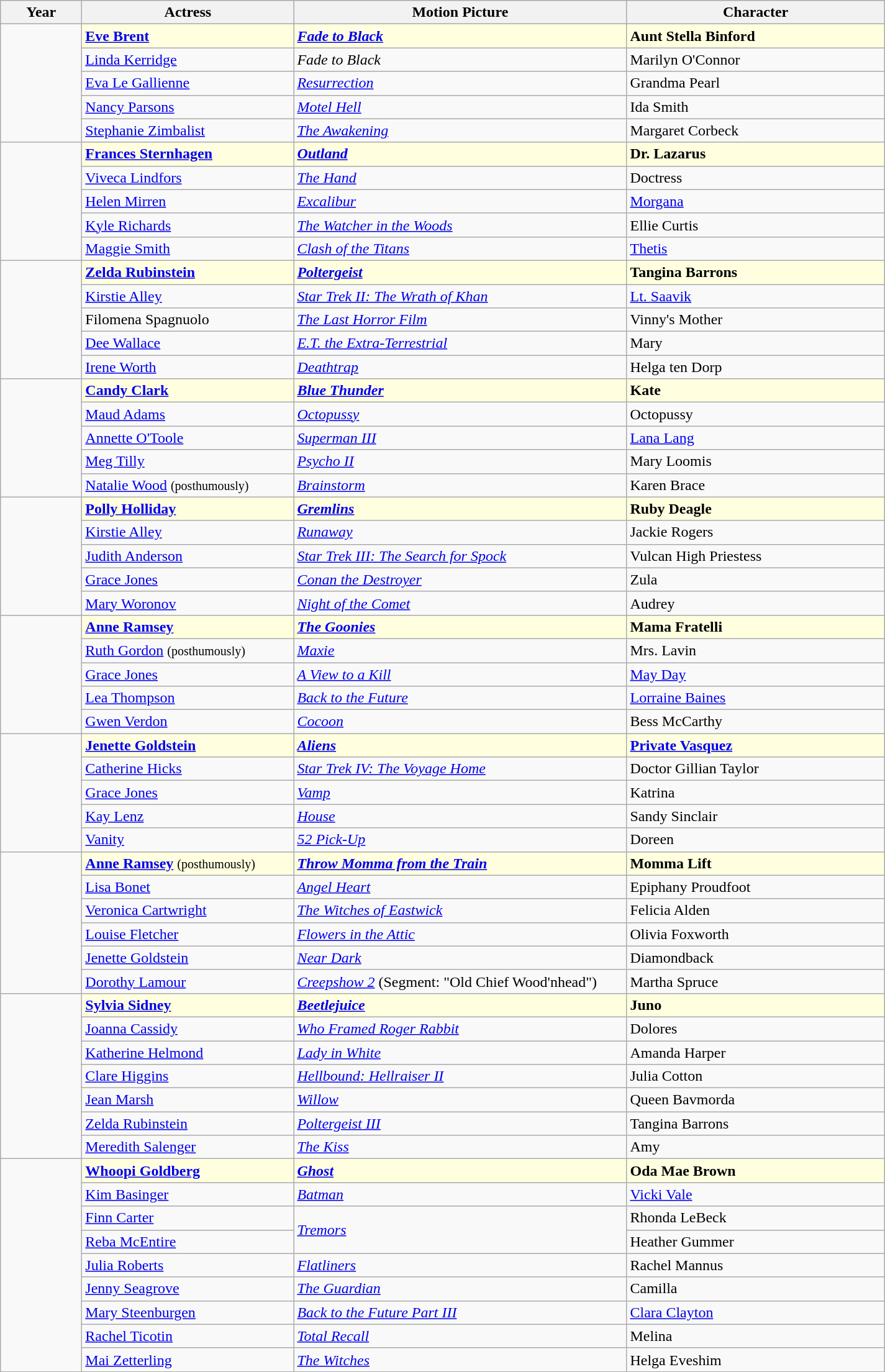<table class="wikitable" width="950px" border="1" cellpadding="5" cellspacing="0" align="centre">
<tr>
<th width="80px">Year</th>
<th width="220px">Actress</th>
<th width="350px">Motion Picture</th>
<th>Character</th>
</tr>
<tr>
<td rowspan=5></td>
<td style="background:lightyellow"><strong><a href='#'>Eve Brent</a></strong></td>
<td style="background:lightyellow"><strong><em><a href='#'>Fade to Black</a></em></strong></td>
<td style="background:lightyellow"><strong>Aunt Stella Binford</strong></td>
</tr>
<tr>
<td><a href='#'>Linda Kerridge</a></td>
<td><em>Fade to Black</em></td>
<td>Marilyn O'Connor</td>
</tr>
<tr>
<td><a href='#'>Eva Le Gallienne</a></td>
<td><em><a href='#'>Resurrection</a></em></td>
<td>Grandma Pearl</td>
</tr>
<tr>
<td><a href='#'>Nancy Parsons</a></td>
<td><em><a href='#'>Motel Hell</a></em></td>
<td>Ida Smith</td>
</tr>
<tr>
<td><a href='#'>Stephanie Zimbalist</a></td>
<td><em><a href='#'>The Awakening</a></em></td>
<td>Margaret Corbeck</td>
</tr>
<tr>
<td rowspan=5></td>
<td style="background:lightyellow"><strong><a href='#'>Frances Sternhagen</a></strong></td>
<td style="background:lightyellow"><strong><em><a href='#'>Outland</a></em></strong></td>
<td style="background:lightyellow"><strong>Dr. Lazarus</strong></td>
</tr>
<tr>
<td><a href='#'>Viveca Lindfors</a></td>
<td><em><a href='#'>The Hand</a></em></td>
<td>Doctress</td>
</tr>
<tr>
<td><a href='#'>Helen Mirren</a></td>
<td><em><a href='#'>Excalibur</a></em></td>
<td><a href='#'>Morgana</a></td>
</tr>
<tr>
<td><a href='#'>Kyle Richards</a></td>
<td><em><a href='#'>The Watcher in the Woods</a></em></td>
<td>Ellie Curtis</td>
</tr>
<tr>
<td><a href='#'>Maggie Smith</a></td>
<td><em><a href='#'>Clash of the Titans</a></em></td>
<td><a href='#'>Thetis</a></td>
</tr>
<tr>
<td rowspan=5></td>
<td style="background:lightyellow"><strong><a href='#'>Zelda Rubinstein</a></strong></td>
<td style="background:lightyellow"><strong><em><a href='#'>Poltergeist</a></em></strong></td>
<td style="background:lightyellow"><strong>Tangina Barrons</strong></td>
</tr>
<tr>
<td><a href='#'>Kirstie Alley</a></td>
<td><em><a href='#'>Star Trek II: The Wrath of Khan</a></em></td>
<td><a href='#'>Lt. Saavik</a></td>
</tr>
<tr>
<td>Filomena Spagnuolo</td>
<td><em><a href='#'>The Last Horror Film</a></em></td>
<td>Vinny's Mother</td>
</tr>
<tr>
<td><a href='#'>Dee Wallace</a></td>
<td><em><a href='#'>E.T. the Extra-Terrestrial</a></em></td>
<td>Mary</td>
</tr>
<tr>
<td><a href='#'>Irene Worth</a></td>
<td><em><a href='#'>Deathtrap</a></em></td>
<td>Helga ten Dorp</td>
</tr>
<tr>
<td rowspan=5></td>
<td style="background:lightyellow"><strong><a href='#'>Candy Clark</a></strong></td>
<td style="background:lightyellow"><strong><em><a href='#'>Blue Thunder</a></em></strong></td>
<td style="background:lightyellow"><strong>Kate</strong></td>
</tr>
<tr>
<td><a href='#'>Maud Adams</a></td>
<td><em><a href='#'>Octopussy</a></em></td>
<td>Octopussy</td>
</tr>
<tr>
<td><a href='#'>Annette O'Toole</a></td>
<td><em><a href='#'>Superman III</a></em></td>
<td><a href='#'>Lana Lang</a></td>
</tr>
<tr>
<td><a href='#'>Meg Tilly</a></td>
<td><em><a href='#'>Psycho II</a></em></td>
<td>Mary Loomis</td>
</tr>
<tr>
<td><a href='#'>Natalie Wood</a> <small>(posthumously)</small></td>
<td><em><a href='#'>Brainstorm</a></em></td>
<td>Karen Brace</td>
</tr>
<tr>
<td rowspan=5></td>
<td style="background:lightyellow"><strong><a href='#'>Polly Holliday</a></strong></td>
<td style="background:lightyellow"><strong><em><a href='#'>Gremlins</a></em></strong></td>
<td style="background:lightyellow"><strong>Ruby Deagle</strong></td>
</tr>
<tr>
<td><a href='#'>Kirstie Alley</a></td>
<td><em><a href='#'>Runaway</a></em></td>
<td>Jackie Rogers</td>
</tr>
<tr>
<td><a href='#'>Judith Anderson</a></td>
<td><em><a href='#'>Star Trek III: The Search for Spock</a></em></td>
<td>Vulcan High Priestess</td>
</tr>
<tr>
<td><a href='#'>Grace Jones</a></td>
<td><em><a href='#'>Conan the Destroyer</a></em></td>
<td>Zula</td>
</tr>
<tr>
<td><a href='#'>Mary Woronov</a></td>
<td><em><a href='#'>Night of the Comet</a></em></td>
<td>Audrey</td>
</tr>
<tr>
<td rowspan=5></td>
<td style="background:lightyellow"><strong><a href='#'>Anne Ramsey</a></strong></td>
<td style="background:lightyellow"><strong><em><a href='#'>The Goonies</a></em></strong></td>
<td style="background:lightyellow"><strong>Mama Fratelli</strong></td>
</tr>
<tr>
<td><a href='#'>Ruth Gordon</a> <small>(posthumously)</small></td>
<td><em><a href='#'>Maxie</a></em></td>
<td>Mrs. Lavin</td>
</tr>
<tr>
<td><a href='#'>Grace Jones</a></td>
<td><em><a href='#'>A View to a Kill</a></em></td>
<td><a href='#'>May Day</a></td>
</tr>
<tr>
<td><a href='#'>Lea Thompson</a></td>
<td><em><a href='#'>Back to the Future</a></em></td>
<td><a href='#'>Lorraine Baines</a></td>
</tr>
<tr>
<td><a href='#'>Gwen Verdon</a></td>
<td><em><a href='#'>Cocoon</a></em></td>
<td>Bess McCarthy</td>
</tr>
<tr>
<td rowspan=5></td>
<td style="background:lightyellow"><strong><a href='#'>Jenette Goldstein</a></strong></td>
<td style="background:lightyellow"><strong><em><a href='#'>Aliens</a></em></strong></td>
<td style="background:lightyellow"><strong><a href='#'>Private Vasquez</a></strong></td>
</tr>
<tr>
<td><a href='#'>Catherine Hicks</a></td>
<td><em><a href='#'>Star Trek IV: The Voyage Home</a></em></td>
<td>Doctor Gillian Taylor</td>
</tr>
<tr>
<td><a href='#'>Grace Jones</a></td>
<td><em><a href='#'>Vamp</a></em></td>
<td>Katrina</td>
</tr>
<tr>
<td><a href='#'>Kay Lenz</a></td>
<td><em><a href='#'>House</a></em></td>
<td>Sandy Sinclair</td>
</tr>
<tr>
<td><a href='#'>Vanity</a></td>
<td><em><a href='#'>52 Pick-Up</a></em></td>
<td>Doreen</td>
</tr>
<tr>
<td rowspan=6></td>
<td style="background:lightyellow"><strong><a href='#'>Anne Ramsey</a> </strong> <small>(posthumously)</small></td>
<td style="background:lightyellow"><strong><em><a href='#'>Throw Momma from the Train</a></em></strong></td>
<td style="background:lightyellow"><strong>Momma Lift</strong></td>
</tr>
<tr>
<td><a href='#'>Lisa Bonet</a></td>
<td><em><a href='#'>Angel Heart</a></em></td>
<td>Epiphany Proudfoot</td>
</tr>
<tr>
<td><a href='#'>Veronica Cartwright</a></td>
<td><em><a href='#'>The Witches of Eastwick</a></em></td>
<td>Felicia Alden</td>
</tr>
<tr>
<td><a href='#'>Louise Fletcher</a></td>
<td><em><a href='#'>Flowers in the Attic</a></em></td>
<td>Olivia Foxworth</td>
</tr>
<tr>
<td><a href='#'>Jenette Goldstein</a></td>
<td><em><a href='#'>Near Dark</a></em></td>
<td>Diamondback</td>
</tr>
<tr>
<td><a href='#'>Dorothy Lamour</a></td>
<td><em><a href='#'>Creepshow 2</a></em> (Segment: "Old Chief Wood'nhead")</td>
<td>Martha Spruce</td>
</tr>
<tr>
<td rowspan=7></td>
<td style="background:lightyellow"><strong><a href='#'>Sylvia Sidney</a></strong></td>
<td style="background:lightyellow"><strong><em><a href='#'>Beetlejuice</a></em></strong></td>
<td style="background:lightyellow"><strong>Juno</strong></td>
</tr>
<tr>
<td><a href='#'>Joanna Cassidy</a></td>
<td><em><a href='#'>Who Framed Roger Rabbit</a></em></td>
<td>Dolores</td>
</tr>
<tr>
<td><a href='#'>Katherine Helmond</a></td>
<td><em><a href='#'>Lady in White</a></em></td>
<td>Amanda Harper</td>
</tr>
<tr>
<td><a href='#'>Clare Higgins</a></td>
<td><em><a href='#'>Hellbound: Hellraiser II</a></em></td>
<td>Julia Cotton</td>
</tr>
<tr>
<td><a href='#'>Jean Marsh</a></td>
<td><em><a href='#'>Willow</a></em></td>
<td>Queen Bavmorda</td>
</tr>
<tr>
<td><a href='#'>Zelda Rubinstein</a></td>
<td><em><a href='#'>Poltergeist III</a></em></td>
<td>Tangina Barrons</td>
</tr>
<tr>
<td><a href='#'>Meredith Salenger</a></td>
<td><em><a href='#'>The Kiss</a></em></td>
<td>Amy</td>
</tr>
<tr>
<td rowspan=9></td>
<td style="background:lightyellow"><strong><a href='#'>Whoopi Goldberg</a> </strong></td>
<td style="background:lightyellow"><strong><em><a href='#'>Ghost</a></em></strong></td>
<td style="background:lightyellow"><strong>Oda Mae Brown</strong></td>
</tr>
<tr>
<td><a href='#'>Kim Basinger</a></td>
<td><em><a href='#'>Batman</a></em></td>
<td><a href='#'>Vicki Vale</a></td>
</tr>
<tr>
<td><a href='#'>Finn Carter</a></td>
<td rowspan="2"><em><a href='#'>Tremors</a></em></td>
<td>Rhonda LeBeck</td>
</tr>
<tr>
<td><a href='#'>Reba McEntire</a></td>
<td>Heather Gummer</td>
</tr>
<tr>
<td><a href='#'>Julia Roberts</a></td>
<td><em><a href='#'>Flatliners</a></em></td>
<td>Rachel Mannus</td>
</tr>
<tr>
<td><a href='#'>Jenny Seagrove</a></td>
<td><em><a href='#'>The Guardian</a></em></td>
<td>Camilla</td>
</tr>
<tr>
<td><a href='#'>Mary Steenburgen</a></td>
<td><em><a href='#'>Back to the Future Part III</a></em></td>
<td><a href='#'>Clara Clayton</a></td>
</tr>
<tr>
<td><a href='#'>Rachel Ticotin</a></td>
<td><em><a href='#'>Total Recall</a></em></td>
<td>Melina</td>
</tr>
<tr>
<td><a href='#'>Mai Zetterling</a></td>
<td><em><a href='#'>The Witches</a></em></td>
<td>Helga Eveshim</td>
</tr>
</table>
